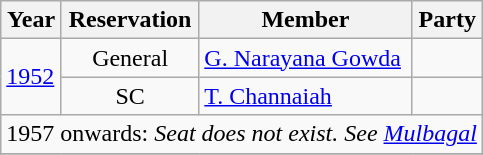<table class="wikitable sortable">
<tr>
<th>Year</th>
<th>Reservation</th>
<th>Member</th>
<th colspan="2">Party</th>
</tr>
<tr>
<td rowspan="2"><a href='#'>1952</a></td>
<td align="center">General</td>
<td><a href='#'>G. Narayana Gowda</a></td>
<td></td>
</tr>
<tr>
<td align="center">SC</td>
<td><a href='#'>T. Channaiah</a></td>
</tr>
<tr>
<td colspan="6" align="center">1957 onwards: <em>Seat does not exist. See <a href='#'>Mulbagal</a></em></td>
</tr>
<tr>
</tr>
</table>
